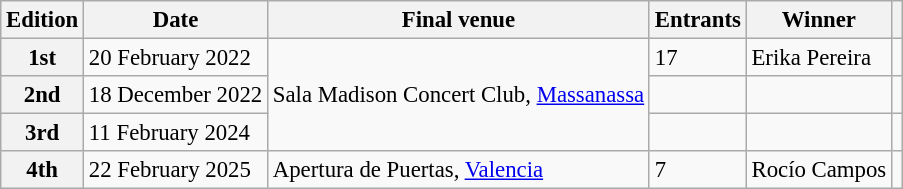<table class="wikitable defaultcenter col2left col3left col5left" style="font-size:95%;">
<tr>
<th>Edition</th>
<th>Date</th>
<th>Final venue</th>
<th>Entrants</th>
<th>Winner</th>
<th></th>
</tr>
<tr>
<th>1st</th>
<td>20 February 2022</td>
<td rowspan=3>Sala Madison Concert Club, <a href='#'>Massanassa</a></td>
<td>17</td>
<td>Erika Pereira</td>
<td></td>
</tr>
<tr>
<th>2nd</th>
<td>18 December 2022</td>
<td></td>
<td></td>
<td></td>
</tr>
<tr>
<th>3rd</th>
<td>11 February 2024</td>
<td></td>
<td></td>
<td></td>
</tr>
<tr>
<th>4th</th>
<td>22 February 2025</td>
<td>Apertura de Puertas, <a href='#'>Valencia</a></td>
<td>7</td>
<td>Rocío Campos</td>
<td></td>
</tr>
</table>
